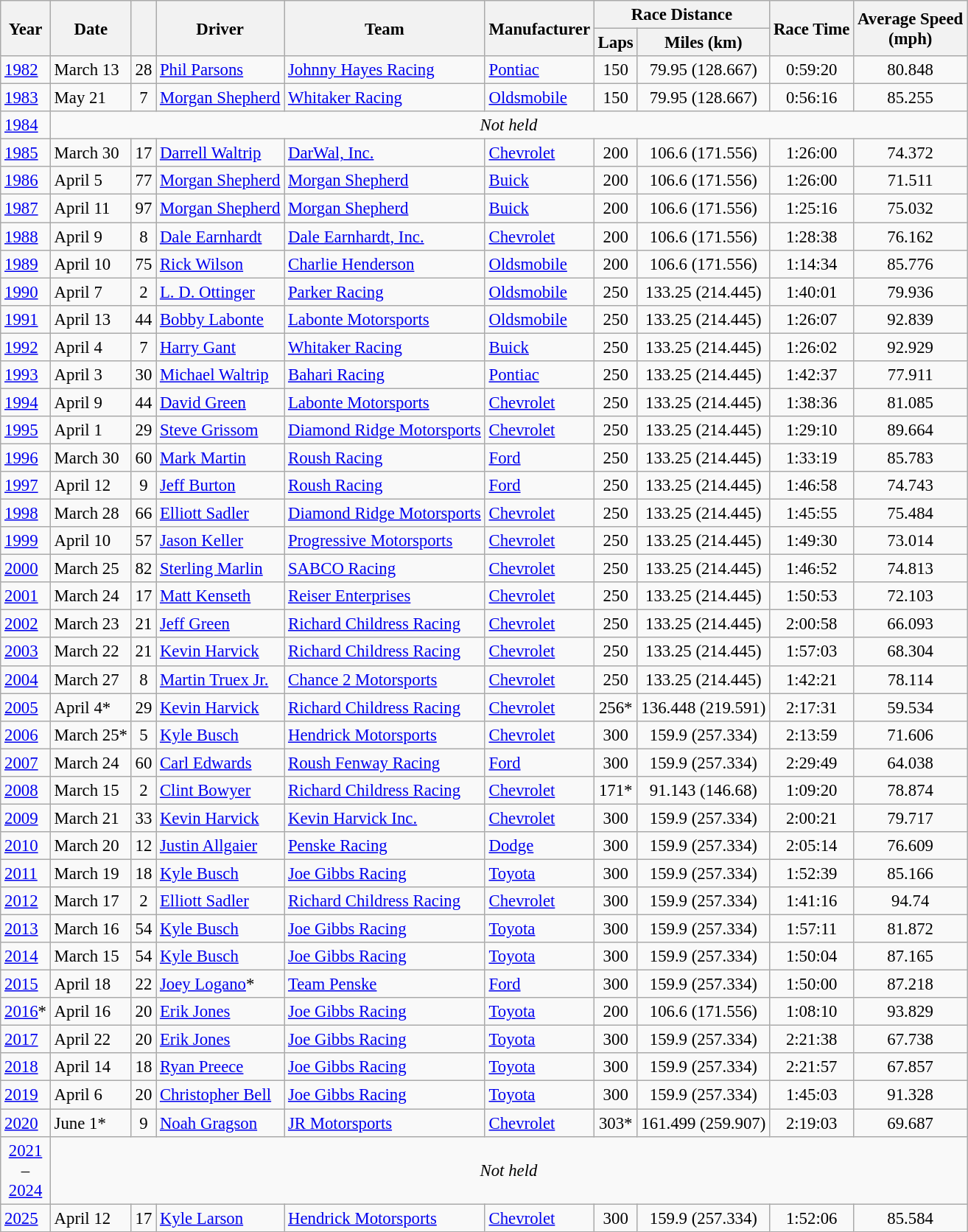<table class="wikitable" style="font-size: 95%;">
<tr>
<th rowspan="2">Year</th>
<th rowspan="2">Date</th>
<th rowspan="2"></th>
<th rowspan="2">Driver</th>
<th rowspan="2">Team</th>
<th rowspan="2">Manufacturer</th>
<th colspan="2">Race Distance</th>
<th rowspan="2">Race Time</th>
<th rowspan="2">Average Speed<br>(mph)</th>
</tr>
<tr>
<th>Laps</th>
<th>Miles (km)</th>
</tr>
<tr>
<td><a href='#'>1982</a></td>
<td>March 13</td>
<td align="center">28</td>
<td><a href='#'>Phil Parsons</a></td>
<td><a href='#'>Johnny Hayes Racing</a></td>
<td><a href='#'>Pontiac</a></td>
<td align="center">150</td>
<td align="center">79.95 (128.667)</td>
<td align="center">0:59:20</td>
<td align="center">80.848</td>
</tr>
<tr>
<td><a href='#'>1983</a></td>
<td>May 21</td>
<td align="center">7</td>
<td><a href='#'>Morgan Shepherd</a></td>
<td><a href='#'>Whitaker Racing</a></td>
<td><a href='#'>Oldsmobile</a></td>
<td align="center">150</td>
<td align="center">79.95 (128.667)</td>
<td align="center">0:56:16</td>
<td align="center">85.255</td>
</tr>
<tr>
<td><a href='#'>1984</a></td>
<td colspan=9 style="text-align:center;"><em>Not held</em></td>
</tr>
<tr>
<td><a href='#'>1985</a></td>
<td>March 30</td>
<td align="center">17</td>
<td><a href='#'>Darrell Waltrip</a></td>
<td><a href='#'>DarWal, Inc.</a></td>
<td><a href='#'>Chevrolet</a></td>
<td align="center">200</td>
<td align="center">106.6 (171.556)</td>
<td align="center">1:26:00</td>
<td align="center">74.372</td>
</tr>
<tr>
<td><a href='#'>1986</a></td>
<td>April 5</td>
<td align="center">77</td>
<td><a href='#'>Morgan Shepherd</a></td>
<td><a href='#'>Morgan Shepherd</a></td>
<td><a href='#'>Buick</a></td>
<td align="center">200</td>
<td align="center">106.6 (171.556)</td>
<td align="center">1:26:00</td>
<td align="center">71.511</td>
</tr>
<tr>
<td><a href='#'>1987</a></td>
<td>April 11</td>
<td align="center">97</td>
<td><a href='#'>Morgan Shepherd</a></td>
<td><a href='#'>Morgan Shepherd</a></td>
<td><a href='#'>Buick</a></td>
<td align="center">200</td>
<td align="center">106.6 (171.556)</td>
<td align="center">1:25:16</td>
<td align="center">75.032</td>
</tr>
<tr>
<td><a href='#'>1988</a></td>
<td>April 9</td>
<td align="center">8</td>
<td><a href='#'>Dale Earnhardt</a></td>
<td><a href='#'>Dale Earnhardt, Inc.</a></td>
<td><a href='#'>Chevrolet</a></td>
<td align="center">200</td>
<td align="center">106.6 (171.556)</td>
<td align="center">1:28:38</td>
<td align="center">76.162</td>
</tr>
<tr>
<td><a href='#'>1989</a></td>
<td>April 10</td>
<td align="center">75</td>
<td><a href='#'>Rick Wilson</a></td>
<td><a href='#'>Charlie Henderson</a></td>
<td><a href='#'>Oldsmobile</a></td>
<td align="center">200</td>
<td align="center">106.6 (171.556)</td>
<td align="center">1:14:34</td>
<td align="center">85.776</td>
</tr>
<tr>
<td><a href='#'>1990</a></td>
<td>April 7</td>
<td align="center">2</td>
<td><a href='#'>L. D. Ottinger</a></td>
<td><a href='#'>Parker Racing</a></td>
<td><a href='#'>Oldsmobile</a></td>
<td align="center">250</td>
<td align="center">133.25 (214.445)</td>
<td align="center">1:40:01</td>
<td align="center">79.936</td>
</tr>
<tr>
<td><a href='#'>1991</a></td>
<td>April 13</td>
<td align="center">44</td>
<td><a href='#'>Bobby Labonte</a></td>
<td><a href='#'>Labonte Motorsports</a></td>
<td><a href='#'>Oldsmobile</a></td>
<td align="center">250</td>
<td align="center">133.25 (214.445)</td>
<td align="center">1:26:07</td>
<td align="center">92.839</td>
</tr>
<tr>
<td><a href='#'>1992</a></td>
<td>April 4</td>
<td align="center">7</td>
<td><a href='#'>Harry Gant</a></td>
<td><a href='#'>Whitaker Racing</a></td>
<td><a href='#'>Buick</a></td>
<td align="center">250</td>
<td align="center">133.25 (214.445)</td>
<td align="center">1:26:02</td>
<td align="center">92.929</td>
</tr>
<tr>
<td><a href='#'>1993</a></td>
<td>April 3</td>
<td align="center">30</td>
<td><a href='#'>Michael Waltrip</a></td>
<td><a href='#'>Bahari Racing</a></td>
<td><a href='#'>Pontiac</a></td>
<td align="center">250</td>
<td align="center">133.25 (214.445)</td>
<td align="center">1:42:37</td>
<td align="center">77.911</td>
</tr>
<tr>
<td><a href='#'>1994</a></td>
<td>April 9</td>
<td align="center">44</td>
<td><a href='#'>David Green</a></td>
<td><a href='#'>Labonte Motorsports</a></td>
<td><a href='#'>Chevrolet</a></td>
<td align="center">250</td>
<td align="center">133.25 (214.445)</td>
<td align="center">1:38:36</td>
<td align="center">81.085</td>
</tr>
<tr>
<td><a href='#'>1995</a></td>
<td>April 1</td>
<td align="center">29</td>
<td><a href='#'>Steve Grissom</a></td>
<td><a href='#'>Diamond Ridge Motorsports</a></td>
<td><a href='#'>Chevrolet</a></td>
<td align="center">250</td>
<td align="center">133.25 (214.445)</td>
<td align="center">1:29:10</td>
<td align="center">89.664</td>
</tr>
<tr>
<td><a href='#'>1996</a></td>
<td>March 30</td>
<td align="center">60</td>
<td><a href='#'>Mark Martin</a></td>
<td><a href='#'>Roush Racing</a></td>
<td><a href='#'>Ford</a></td>
<td align="center">250</td>
<td align="center">133.25 (214.445)</td>
<td align="center">1:33:19</td>
<td align="center">85.783</td>
</tr>
<tr>
<td><a href='#'>1997</a></td>
<td>April 12</td>
<td align="center">9</td>
<td><a href='#'>Jeff Burton</a></td>
<td><a href='#'>Roush Racing</a></td>
<td><a href='#'>Ford</a></td>
<td align="center">250</td>
<td align="center">133.25 (214.445)</td>
<td align="center">1:46:58</td>
<td align="center">74.743</td>
</tr>
<tr>
<td><a href='#'>1998</a></td>
<td>March 28</td>
<td align="center">66</td>
<td><a href='#'>Elliott Sadler</a></td>
<td><a href='#'>Diamond Ridge Motorsports</a></td>
<td><a href='#'>Chevrolet</a></td>
<td align="center">250</td>
<td align="center">133.25 (214.445)</td>
<td align="center">1:45:55</td>
<td align="center">75.484</td>
</tr>
<tr>
<td><a href='#'>1999</a></td>
<td>April 10</td>
<td align="center">57</td>
<td><a href='#'>Jason Keller</a></td>
<td><a href='#'>Progressive Motorsports</a></td>
<td><a href='#'>Chevrolet</a></td>
<td align="center">250</td>
<td align="center">133.25 (214.445)</td>
<td align="center">1:49:30</td>
<td align="center">73.014</td>
</tr>
<tr>
<td><a href='#'>2000</a></td>
<td>March 25</td>
<td align="center">82</td>
<td><a href='#'>Sterling Marlin</a></td>
<td><a href='#'>SABCO Racing</a></td>
<td><a href='#'>Chevrolet</a></td>
<td align="center">250</td>
<td align="center">133.25 (214.445)</td>
<td align="center">1:46:52</td>
<td align="center">74.813</td>
</tr>
<tr>
<td><a href='#'>2001</a></td>
<td>March 24</td>
<td align="center">17</td>
<td><a href='#'>Matt Kenseth</a></td>
<td><a href='#'>Reiser Enterprises</a></td>
<td><a href='#'>Chevrolet</a></td>
<td align="center">250</td>
<td align="center">133.25 (214.445)</td>
<td align="center">1:50:53</td>
<td align="center">72.103</td>
</tr>
<tr>
<td><a href='#'>2002</a></td>
<td>March 23</td>
<td align="center">21</td>
<td><a href='#'>Jeff Green</a></td>
<td><a href='#'>Richard Childress Racing</a></td>
<td><a href='#'>Chevrolet</a></td>
<td align="center">250</td>
<td align="center">133.25 (214.445)</td>
<td align="center">2:00:58</td>
<td align="center">66.093</td>
</tr>
<tr>
<td><a href='#'>2003</a></td>
<td>March 22</td>
<td align="center">21</td>
<td><a href='#'>Kevin Harvick</a></td>
<td><a href='#'>Richard Childress Racing</a></td>
<td><a href='#'>Chevrolet</a></td>
<td align="center">250</td>
<td align="center">133.25 (214.445)</td>
<td align="center">1:57:03</td>
<td align="center">68.304</td>
</tr>
<tr>
<td><a href='#'>2004</a></td>
<td>March 27</td>
<td align="center">8</td>
<td><a href='#'>Martin Truex Jr.</a></td>
<td><a href='#'>Chance 2 Motorsports</a></td>
<td><a href='#'>Chevrolet</a></td>
<td align="center">250</td>
<td align="center">133.25 (214.445)</td>
<td align="center">1:42:21</td>
<td align="center">78.114</td>
</tr>
<tr>
<td><a href='#'>2005</a></td>
<td>April 4*</td>
<td align="center">29</td>
<td><a href='#'>Kevin Harvick</a></td>
<td><a href='#'>Richard Childress Racing</a></td>
<td><a href='#'>Chevrolet</a></td>
<td align="center">256*</td>
<td align="center">136.448 (219.591)</td>
<td align="center">2:17:31</td>
<td align="center">59.534</td>
</tr>
<tr>
<td><a href='#'>2006</a></td>
<td>March 25*</td>
<td align="center">5</td>
<td><a href='#'>Kyle Busch</a></td>
<td><a href='#'>Hendrick Motorsports</a></td>
<td><a href='#'>Chevrolet</a></td>
<td align="center">300</td>
<td align="center">159.9 (257.334)</td>
<td align="center">2:13:59</td>
<td align="center">71.606</td>
</tr>
<tr>
<td><a href='#'>2007</a></td>
<td>March 24</td>
<td align="center">60</td>
<td><a href='#'>Carl Edwards</a></td>
<td><a href='#'>Roush Fenway Racing</a></td>
<td><a href='#'>Ford</a></td>
<td align="center">300</td>
<td align="center">159.9 (257.334)</td>
<td align="center">2:29:49</td>
<td align="center">64.038</td>
</tr>
<tr>
<td><a href='#'>2008</a></td>
<td>March 15</td>
<td align="center">2</td>
<td><a href='#'>Clint Bowyer</a></td>
<td><a href='#'>Richard Childress Racing</a></td>
<td><a href='#'>Chevrolet</a></td>
<td align="center">171*</td>
<td align="center">91.143 (146.68)</td>
<td align="center">1:09:20</td>
<td align="center">78.874</td>
</tr>
<tr>
<td><a href='#'>2009</a></td>
<td>March 21</td>
<td align="center">33</td>
<td><a href='#'>Kevin Harvick</a></td>
<td><a href='#'>Kevin Harvick Inc.</a></td>
<td><a href='#'>Chevrolet</a></td>
<td align="center">300</td>
<td align="center">159.9 (257.334)</td>
<td align="center">2:00:21</td>
<td align="center">79.717</td>
</tr>
<tr>
<td><a href='#'>2010</a></td>
<td>March 20</td>
<td align="center">12</td>
<td><a href='#'>Justin Allgaier</a></td>
<td><a href='#'>Penske Racing</a></td>
<td><a href='#'>Dodge</a></td>
<td align="center">300</td>
<td align="center">159.9 (257.334)</td>
<td align="center">2:05:14</td>
<td align="center">76.609</td>
</tr>
<tr>
<td><a href='#'>2011</a></td>
<td>March 19</td>
<td align="center">18</td>
<td><a href='#'>Kyle Busch</a></td>
<td><a href='#'>Joe Gibbs Racing</a></td>
<td><a href='#'>Toyota</a></td>
<td align="center">300</td>
<td align="center">159.9 (257.334)</td>
<td align="center">1:52:39</td>
<td align="center">85.166</td>
</tr>
<tr>
<td><a href='#'>2012</a></td>
<td>March 17</td>
<td align="center">2</td>
<td><a href='#'>Elliott Sadler</a></td>
<td><a href='#'>Richard Childress Racing</a></td>
<td><a href='#'>Chevrolet</a></td>
<td align="center">300</td>
<td align="center">159.9 (257.334)</td>
<td align="center">1:41:16</td>
<td align="center">94.74</td>
</tr>
<tr>
<td><a href='#'>2013</a></td>
<td>March 16</td>
<td align="center">54</td>
<td><a href='#'>Kyle Busch</a></td>
<td><a href='#'>Joe Gibbs Racing</a></td>
<td><a href='#'>Toyota</a></td>
<td align="center">300</td>
<td align="center">159.9 (257.334)</td>
<td align="center">1:57:11</td>
<td align="center">81.872</td>
</tr>
<tr>
<td><a href='#'>2014</a></td>
<td>March 15</td>
<td align="center">54</td>
<td><a href='#'>Kyle Busch</a></td>
<td><a href='#'>Joe Gibbs Racing</a></td>
<td><a href='#'>Toyota</a></td>
<td align="center">300</td>
<td align="center">159.9 (257.334)</td>
<td align="center">1:50:04</td>
<td align="center">87.165</td>
</tr>
<tr>
<td><a href='#'>2015</a></td>
<td>April 18</td>
<td align="center">22</td>
<td><a href='#'>Joey Logano</a>*</td>
<td><a href='#'>Team Penske</a></td>
<td><a href='#'>Ford</a></td>
<td align="center">300</td>
<td align="center">159.9 (257.334)</td>
<td align="center">1:50:00</td>
<td align="center">87.218</td>
</tr>
<tr>
<td><a href='#'>2016</a>*</td>
<td>April 16</td>
<td align="center">20</td>
<td><a href='#'>Erik Jones</a></td>
<td><a href='#'>Joe Gibbs Racing</a></td>
<td><a href='#'>Toyota</a></td>
<td align="center">200</td>
<td align="center">106.6 (171.556)</td>
<td align="center">1:08:10</td>
<td align="center">93.829</td>
</tr>
<tr>
<td><a href='#'>2017</a></td>
<td>April 22</td>
<td align="center">20</td>
<td><a href='#'>Erik Jones</a></td>
<td><a href='#'>Joe Gibbs Racing</a></td>
<td><a href='#'>Toyota</a></td>
<td align="center">300</td>
<td align="center">159.9 (257.334)</td>
<td align="center">2:21:38</td>
<td align="center">67.738</td>
</tr>
<tr>
<td><a href='#'>2018</a></td>
<td>April 14</td>
<td align="center">18</td>
<td><a href='#'>Ryan Preece</a></td>
<td><a href='#'>Joe Gibbs Racing</a></td>
<td><a href='#'>Toyota</a></td>
<td align="center">300</td>
<td align="center">159.9 (257.334)</td>
<td align="center">2:21:57</td>
<td align="center">67.857</td>
</tr>
<tr>
<td><a href='#'>2019</a></td>
<td>April 6</td>
<td align="center">20</td>
<td><a href='#'>Christopher Bell</a></td>
<td><a href='#'>Joe Gibbs Racing</a></td>
<td><a href='#'>Toyota</a></td>
<td align="center">300</td>
<td align="center">159.9 (257.334)</td>
<td align="center">1:45:03</td>
<td align="center">91.328</td>
</tr>
<tr>
<td><a href='#'>2020</a></td>
<td>June 1*</td>
<td align="center">9</td>
<td><a href='#'>Noah Gragson</a></td>
<td><a href='#'>JR Motorsports</a></td>
<td><a href='#'>Chevrolet</a></td>
<td align="center">303*</td>
<td align="center">161.499 (259.907)</td>
<td align="center">2:19:03</td>
<td align="center">69.687</td>
</tr>
<tr>
<td align=center><a href='#'>2021</a><br>–<br><a href='#'>2024</a></td>
<td colspan=10 align=center><em>Not held</em></td>
</tr>
<tr>
<td><a href='#'>2025</a></td>
<td>April 12</td>
<td align="center">17</td>
<td><a href='#'>Kyle Larson</a></td>
<td><a href='#'>Hendrick Motorsports</a></td>
<td><a href='#'>Chevrolet</a></td>
<td align="center">300</td>
<td align="center">159.9 (257.334)</td>
<td align="center">1:52:06</td>
<td align="center">85.584</td>
</tr>
</table>
